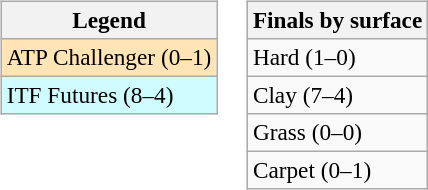<table>
<tr valign=top>
<td><br><table class=wikitable style=font-size:97%>
<tr>
<th>Legend</th>
</tr>
<tr bgcolor=moccasin>
<td>ATP Challenger (0–1)</td>
</tr>
<tr bgcolor=cffcff>
<td>ITF Futures (8–4)</td>
</tr>
</table>
</td>
<td><br><table class=wikitable style=font-size:97%>
<tr>
<th>Finals by surface</th>
</tr>
<tr>
<td>Hard (1–0)</td>
</tr>
<tr>
<td>Clay (7–4)</td>
</tr>
<tr>
<td>Grass (0–0)</td>
</tr>
<tr>
<td>Carpet (0–1)</td>
</tr>
</table>
</td>
</tr>
</table>
